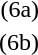<table border="0" width="60%">
<tr>
<td width="33%"></td>
<td width="34%" align="center"></td>
<td width="33%" align="right">(6a)</td>
</tr>
<tr>
<td width="33%"></td>
<td width="34%" align="center"></td>
<td width="33%" align="right">(6b)</td>
</tr>
</table>
